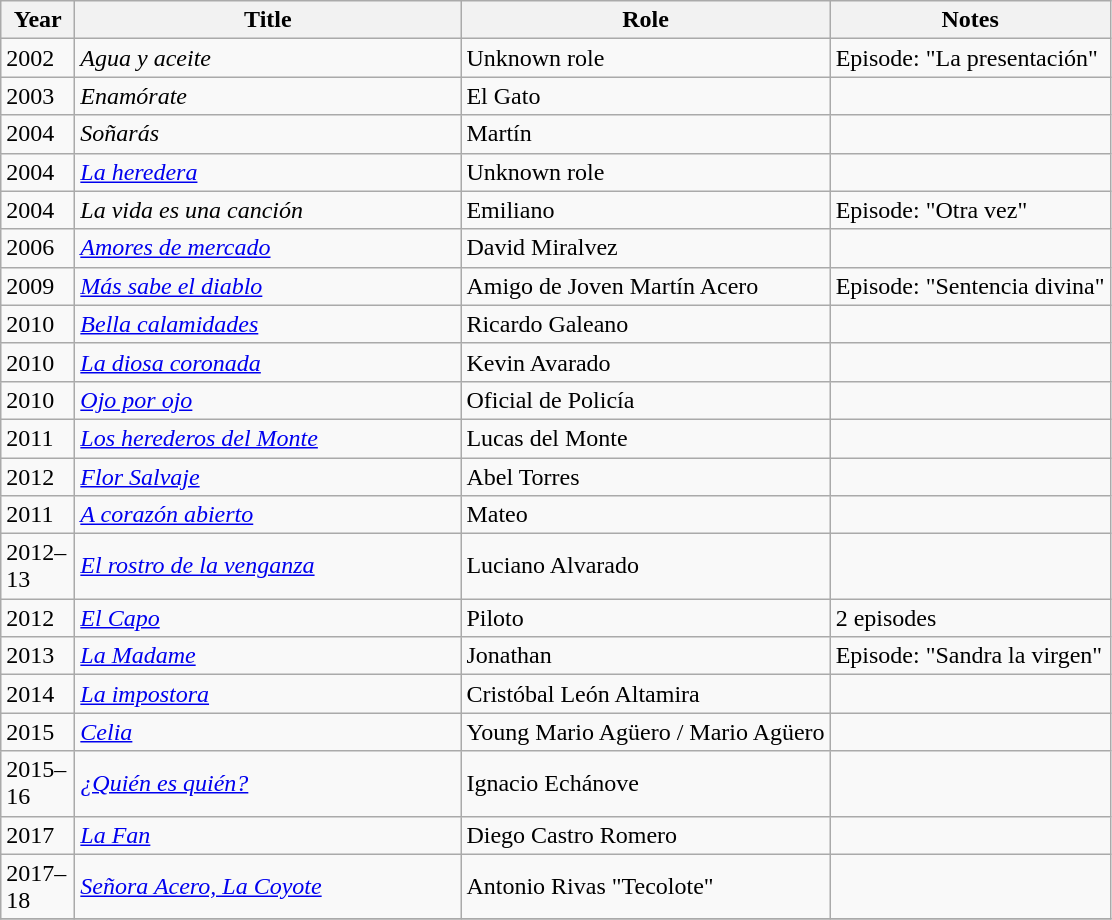<table class="wikitable sortable">
<tr>
<th width="42">Year</th>
<th width="250">Title</th>
<th>Role</th>
<th class="unsortable">Notes</th>
</tr>
<tr>
<td>2002</td>
<td><em>Agua y aceite</em></td>
<td>Unknown role</td>
<td>Episode: "La presentación"</td>
</tr>
<tr>
<td>2003</td>
<td><em>Enamórate</em></td>
<td>El Gato</td>
<td></td>
</tr>
<tr>
<td>2004</td>
<td><em>Soñarás</em></td>
<td>Martín</td>
<td></td>
</tr>
<tr>
<td>2004</td>
<td><em><a href='#'>La heredera</a></em></td>
<td>Unknown role</td>
<td></td>
</tr>
<tr>
<td>2004</td>
<td><em>La vida es una canción</em></td>
<td>Emiliano</td>
<td>Episode: "Otra vez"</td>
</tr>
<tr>
<td>2006</td>
<td><em><a href='#'>Amores de mercado</a></em></td>
<td>David Miralvez</td>
<td></td>
</tr>
<tr>
<td>2009</td>
<td><em><a href='#'>Más sabe el diablo</a></em></td>
<td>Amigo de Joven Martín Acero</td>
<td>Episode: "Sentencia divina"</td>
</tr>
<tr>
<td>2010</td>
<td><em><a href='#'>Bella calamidades</a></em></td>
<td>Ricardo Galeano</td>
<td></td>
</tr>
<tr>
<td>2010</td>
<td><em><a href='#'>La diosa coronada</a></em></td>
<td>Kevin Avarado</td>
<td></td>
</tr>
<tr>
<td>2010</td>
<td><em><a href='#'>Ojo por ojo</a></em></td>
<td>Oficial de Policía</td>
<td></td>
</tr>
<tr>
<td>2011</td>
<td><em><a href='#'>Los herederos del Monte</a></em></td>
<td>Lucas del Monte</td>
<td></td>
</tr>
<tr>
<td>2012</td>
<td><em><a href='#'>Flor Salvaje</a></em></td>
<td>Abel Torres</td>
<td></td>
</tr>
<tr>
<td>2011</td>
<td><em><a href='#'>A corazón abierto</a></em></td>
<td>Mateo</td>
<td></td>
</tr>
<tr>
<td>2012–13</td>
<td><em><a href='#'>El rostro de la venganza</a></em></td>
<td>Luciano Alvarado</td>
<td></td>
</tr>
<tr>
<td>2012</td>
<td><em><a href='#'>El Capo</a></em></td>
<td>Piloto</td>
<td>2 episodes</td>
</tr>
<tr>
<td>2013</td>
<td><em><a href='#'>La Madame</a></em></td>
<td>Jonathan</td>
<td>Episode: "Sandra la virgen"</td>
</tr>
<tr>
<td>2014</td>
<td><em><a href='#'>La impostora</a></em></td>
<td>Cristóbal León Altamira</td>
<td></td>
</tr>
<tr>
<td>2015</td>
<td><em><a href='#'>Celia</a></em></td>
<td>Young Mario Agüero / Mario Agüero</td>
<td></td>
</tr>
<tr>
<td>2015–16</td>
<td><em><a href='#'>¿Quién es quién?</a></em></td>
<td>Ignacio Echánove</td>
<td></td>
</tr>
<tr>
<td>2017</td>
<td><em><a href='#'>La Fan</a></em></td>
<td>Diego Castro Romero</td>
<td></td>
</tr>
<tr>
<td>2017–18</td>
<td><em><a href='#'>Señora Acero, La Coyote</a></em></td>
<td>Antonio Rivas "Tecolote"</td>
<td></td>
</tr>
<tr>
</tr>
</table>
